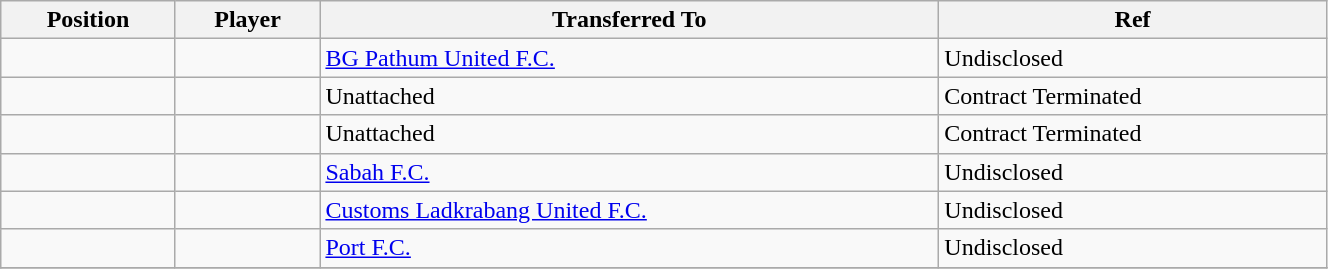<table class="wikitable sortable" style="width:70%; text-align:center; font-size:100%; text-align:left;">
<tr>
<th>Position</th>
<th>Player</th>
<th>Transferred To</th>
<th>Ref</th>
</tr>
<tr>
<td></td>
<td></td>
<td> <a href='#'>BG Pathum United F.C.</a></td>
<td>Undisclosed </td>
</tr>
<tr>
<td></td>
<td></td>
<td>Unattached</td>
<td>Contract Terminated</td>
</tr>
<tr>
<td></td>
<td></td>
<td>Unattached</td>
<td>Contract Terminated</td>
</tr>
<tr>
<td></td>
<td></td>
<td> <a href='#'>Sabah F.C.</a></td>
<td>Undisclosed </td>
</tr>
<tr>
<td></td>
<td></td>
<td> <a href='#'>Customs Ladkrabang United F.C.</a></td>
<td>Undisclosed</td>
</tr>
<tr>
<td></td>
<td></td>
<td> <a href='#'>Port F.C.</a></td>
<td>Undisclosed</td>
</tr>
<tr>
</tr>
</table>
